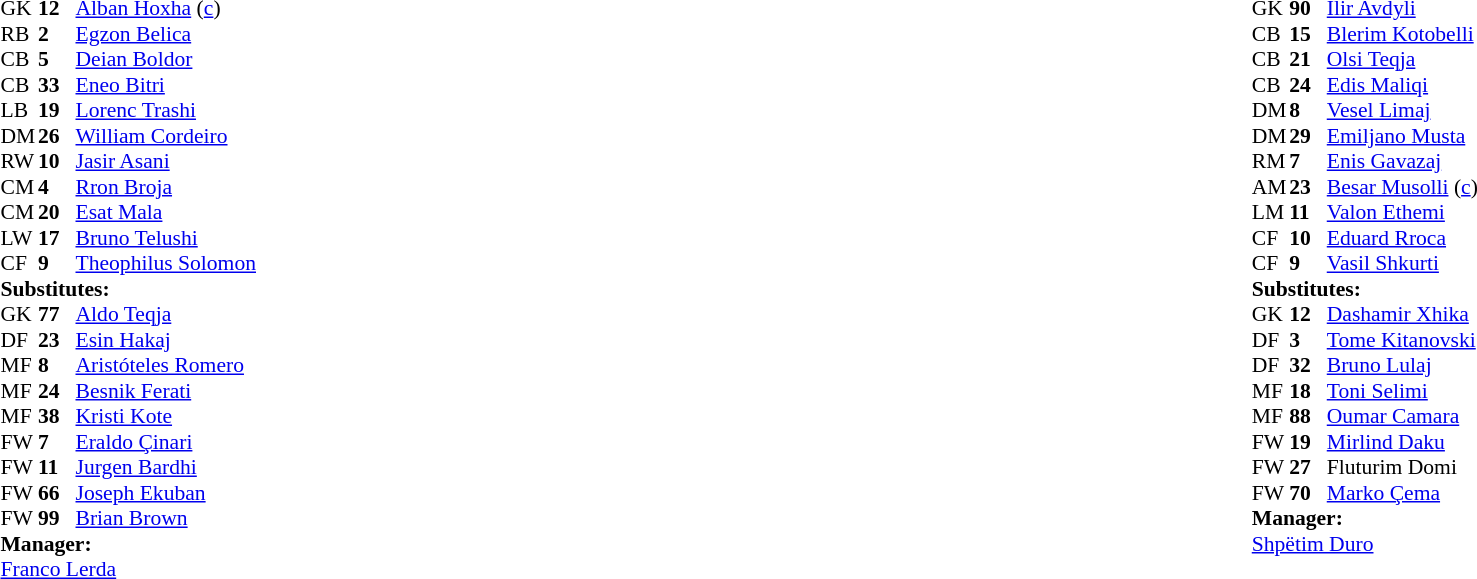<table width="100%">
<tr>
<td valign="top" width="40%"><br><table style="font-size:90%" cellspacing="0" cellpadding="0">
<tr>
<th width=25></th>
<th width=25></th>
</tr>
<tr>
<td>GK</td>
<td><strong>12</strong></td>
<td> <a href='#'>Alban Hoxha</a> (<a href='#'>c</a>)</td>
</tr>
<tr>
<td>RB</td>
<td><strong>2</strong></td>
<td> <a href='#'>Egzon Belica</a></td>
</tr>
<tr>
<td>CB</td>
<td><strong>5</strong></td>
<td> <a href='#'>Deian Boldor</a></td>
</tr>
<tr>
<td>CB</td>
<td><strong>33</strong></td>
<td> <a href='#'>Eneo Bitri</a></td>
</tr>
<tr>
<td>LB</td>
<td><strong>19</strong></td>
<td> <a href='#'>Lorenc Trashi</a></td>
</tr>
<tr>
<td>DM</td>
<td><strong>26</strong></td>
<td> <a href='#'>William Cordeiro</a></td>
<td></td>
<td></td>
</tr>
<tr>
<td>RW</td>
<td><strong>10</strong></td>
<td> <a href='#'>Jasir Asani</a></td>
<td></td>
<td></td>
</tr>
<tr>
<td>CM</td>
<td><strong>4</strong></td>
<td> <a href='#'>Rron Broja</a></td>
</tr>
<tr>
<td>CM</td>
<td><strong>20</strong></td>
<td> <a href='#'>Esat Mala</a></td>
<td></td>
<td></td>
</tr>
<tr>
<td>LW</td>
<td><strong>17</strong></td>
<td> <a href='#'>Bruno Telushi</a></td>
<td></td>
</tr>
<tr>
<td>CF</td>
<td><strong>9</strong></td>
<td> <a href='#'>Theophilus Solomon</a></td>
<td></td>
<td></td>
</tr>
<tr>
<td colspan=3><strong>Substitutes:</strong></td>
</tr>
<tr>
<td>GK</td>
<td><strong>77</strong></td>
<td> <a href='#'>Aldo Teqja</a></td>
</tr>
<tr>
<td>DF</td>
<td><strong>23</strong></td>
<td> <a href='#'>Esin Hakaj</a></td>
</tr>
<tr>
<td>MF</td>
<td><strong>8</strong></td>
<td> <a href='#'>Aristóteles Romero</a></td>
<td></td>
<td></td>
</tr>
<tr>
<td>MF</td>
<td><strong>24</strong></td>
<td> <a href='#'>Besnik Ferati</a></td>
</tr>
<tr>
<td>MF</td>
<td><strong>38</strong></td>
<td> <a href='#'>Kristi Kote</a></td>
</tr>
<tr>
<td>FW</td>
<td><strong>7</strong></td>
<td> <a href='#'>Eraldo Çinari</a></td>
<td></td>
<td></td>
</tr>
<tr>
<td>FW</td>
<td><strong>11</strong></td>
<td> <a href='#'>Jurgen Bardhi</a></td>
<td></td>
<td></td>
</tr>
<tr>
<td>FW</td>
<td><strong>66</strong></td>
<td> <a href='#'>Joseph Ekuban</a></td>
</tr>
<tr>
<td>FW</td>
<td><strong>99</strong></td>
<td> <a href='#'>Brian Brown</a></td>
<td></td>
<td></td>
</tr>
<tr>
<td colspan=3><strong>Manager:</strong></td>
</tr>
<tr>
<td colspan=3> <a href='#'>Franco Lerda</a></td>
</tr>
</table>
</td>
<td valign="top" width="50%"><br><table style="font-size:90%; margin:auto" cellspacing="0" cellpadding="0">
<tr>
<th width=25></th>
<th width=25></th>
</tr>
<tr>
<td>GK</td>
<td><strong>90</strong></td>
<td> <a href='#'>Ilir Avdyli</a></td>
</tr>
<tr>
<td>CB</td>
<td><strong>15</strong></td>
<td> <a href='#'>Blerim Kotobelli</a></td>
<td></td>
</tr>
<tr>
<td>CB</td>
<td><strong>21</strong></td>
<td> <a href='#'>Olsi Teqja</a></td>
<td></td>
</tr>
<tr>
<td>CB</td>
<td><strong>24</strong></td>
<td> <a href='#'>Edis Maliqi</a></td>
<td></td>
</tr>
<tr>
<td>DM</td>
<td><strong>8</strong></td>
<td> <a href='#'>Vesel Limaj</a></td>
</tr>
<tr>
<td>DM</td>
<td><strong>29</strong></td>
<td> <a href='#'>Emiljano Musta</a></td>
</tr>
<tr>
<td>RM</td>
<td><strong>7</strong></td>
<td> <a href='#'>Enis Gavazaj</a></td>
<td></td>
<td></td>
</tr>
<tr>
<td>AM</td>
<td><strong>23</strong></td>
<td> <a href='#'>Besar Musolli</a> (<a href='#'>c</a>)</td>
<td></td>
</tr>
<tr>
<td>LM</td>
<td><strong>11</strong></td>
<td> <a href='#'>Valon Ethemi</a></td>
</tr>
<tr>
<td>CF</td>
<td><strong>10</strong></td>
<td> <a href='#'>Eduard Rroca</a></td>
<td></td>
<td></td>
</tr>
<tr>
<td>CF</td>
<td><strong>9</strong></td>
<td> <a href='#'>Vasil Shkurti</a></td>
<td></td>
<td></td>
</tr>
<tr>
<td colspan=3><strong>Substitutes:</strong></td>
</tr>
<tr>
<td>GK</td>
<td><strong>12</strong></td>
<td> <a href='#'>Dashamir Xhika</a></td>
</tr>
<tr>
<td>DF</td>
<td><strong>3</strong></td>
<td> <a href='#'>Tome Kitanovski</a></td>
<td></td>
<td></td>
</tr>
<tr>
<td>DF</td>
<td><strong>32</strong></td>
<td> <a href='#'>Bruno Lulaj</a></td>
<td></td>
<td></td>
</tr>
<tr>
<td>MF</td>
<td><strong>18</strong></td>
<td> <a href='#'>Toni Selimi</a></td>
</tr>
<tr>
<td>MF</td>
<td><strong>88</strong></td>
<td> <a href='#'>Oumar Camara</a></td>
</tr>
<tr>
<td>FW</td>
<td><strong>19</strong></td>
<td> <a href='#'>Mirlind Daku</a></td>
<td></td>
<td></td>
</tr>
<tr>
<td>FW</td>
<td><strong>27</strong></td>
<td> Fluturim Domi</td>
</tr>
<tr>
<td>FW</td>
<td><strong>70</strong></td>
<td> <a href='#'>Marko Çema</a></td>
<td></td>
<td> </td>
</tr>
<tr>
<td colspan=3><strong>Manager:</strong></td>
</tr>
<tr>
<td colspan=3> <a href='#'>Shpëtim Duro</a></td>
</tr>
</table>
</td>
</tr>
</table>
